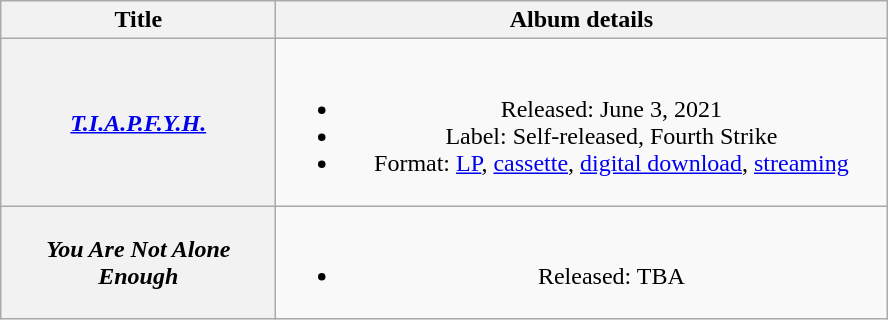<table class="wikitable plainrowheaders" style="text-align:center;">
<tr>
<th scope="col" rowspan="1" style="width:11em;">Title</th>
<th scope="col" rowspan="1" style="width:25em;">Album details</th>
</tr>
<tr>
<th scope="row"><em><a href='#'>T.I.A.P.F.Y.H.</a></em></th>
<td><br><ul><li>Released: June 3, 2021</li><li>Label: Self-released, Fourth Strike</li><li>Format: <a href='#'>LP</a>, <a href='#'>cassette</a>, <a href='#'>digital download</a>, <a href='#'>streaming</a></li></ul></td>
</tr>
<tr>
<th scope="row"><em>You Are Not Alone Enough</em></th>
<td><br><ul><li>Released: TBA</li></ul></td>
</tr>
</table>
